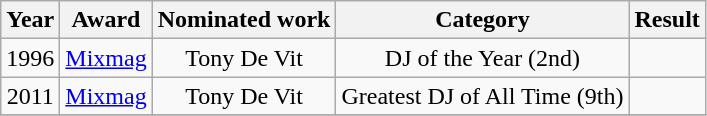<table class="wikitable plainrowheaders" style="text-align:center;">
<tr>
<th>Year</th>
<th>Award</th>
<th>Nominated work</th>
<th>Category</th>
<th>Result</th>
</tr>
<tr>
<td rowspan="1">1996</td>
<td rowspan="1"><a href='#'>Mixmag</a></td>
<td>Tony De Vit</td>
<td>DJ of the Year (2nd)</td>
<td></td>
</tr>
<tr>
<td rowspan="1">2011</td>
<td rowspan="1"><a href='#'>Mixmag</a></td>
<td>Tony De Vit</td>
<td>Greatest DJ of All Time (9th)</td>
<td></td>
</tr>
<tr>
</tr>
</table>
